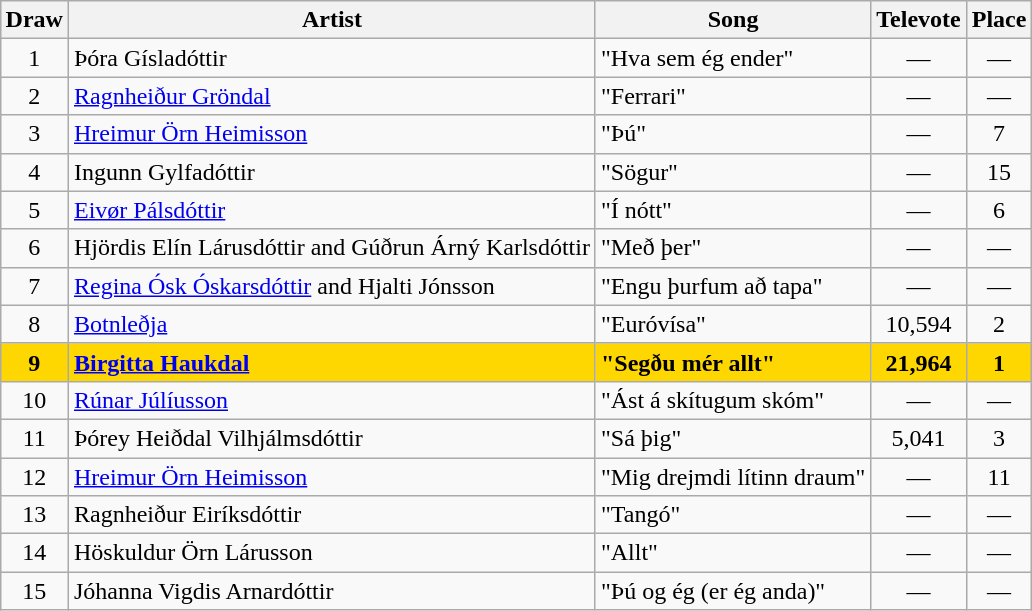<table class="sortable wikitable" style="margin: 1em auto 1em auto; text-align:center">
<tr>
<th>Draw</th>
<th>Artist</th>
<th>Song</th>
<th>Televote</th>
<th>Place</th>
</tr>
<tr>
<td>1</td>
<td align="left">Þóra Gísladóttir</td>
<td align="left">"Hva sem ég ender"</td>
<td>—</td>
<td>—</td>
</tr>
<tr>
<td>2</td>
<td align="left"><a href='#'>Ragnheiður Gröndal</a></td>
<td align="left">"Ferrari"</td>
<td>—</td>
<td>—</td>
</tr>
<tr>
<td>3</td>
<td align="left"><a href='#'>Hreimur Örn Heimisson</a></td>
<td align="left">"Þú"</td>
<td>—</td>
<td>7</td>
</tr>
<tr>
<td>4</td>
<td align="left">Ingunn Gylfadóttir</td>
<td align="left">"Sögur"</td>
<td>—</td>
<td>15</td>
</tr>
<tr>
<td>5</td>
<td align="left"><a href='#'>Eivør Pálsdóttir</a></td>
<td align="left">"Í nótt"</td>
<td>—</td>
<td>6</td>
</tr>
<tr>
<td>6</td>
<td align="left">Hjördis Elín Lárusdóttir and Gúðrun Árný Karlsdóttir</td>
<td align="left">"Með þer"</td>
<td>—</td>
<td>—</td>
</tr>
<tr>
<td>7</td>
<td align="left"><a href='#'>Regina Ósk Óskarsdóttir</a> and Hjalti Jónsson</td>
<td align="left">"Engu þurfum að tapa"</td>
<td>—</td>
<td>—</td>
</tr>
<tr>
<td>8</td>
<td align="left"><a href='#'>Botnleðja</a></td>
<td align="left">"Euróvísa"</td>
<td>10,594</td>
<td>2</td>
</tr>
<tr style="font-weight:bold; background:gold;">
<td>9</td>
<td align="left"><a href='#'>Birgitta Haukdal</a></td>
<td align="left">"Segðu mér allt"</td>
<td>21,964</td>
<td>1</td>
</tr>
<tr>
<td>10</td>
<td align="left"><a href='#'>Rúnar Júlíusson</a></td>
<td align="left">"Ást á skítugum skóm"</td>
<td>—</td>
<td>—</td>
</tr>
<tr>
<td>11</td>
<td align="left">Þórey Heiðdal Vilhjálmsdóttir</td>
<td align="left">"Sá þig"</td>
<td>5,041</td>
<td>3</td>
</tr>
<tr>
<td>12</td>
<td align="left"><a href='#'>Hreimur Örn Heimisson</a></td>
<td align="left">"Mig drejmdi lítinn draum"</td>
<td>—</td>
<td>11</td>
</tr>
<tr>
<td>13</td>
<td align="left">Ragnheiður Eiríksdóttir</td>
<td align="left">"Tangó"</td>
<td>—</td>
<td>—</td>
</tr>
<tr>
<td>14</td>
<td align="left">Höskuldur Örn Lárusson</td>
<td align="left">"Allt"</td>
<td>—</td>
<td>—</td>
</tr>
<tr>
<td>15</td>
<td align="left">Jóhanna Vigdis Arnardóttir</td>
<td align="left">"Þú og ég (er ég anda)"</td>
<td>—</td>
<td>—</td>
</tr>
</table>
